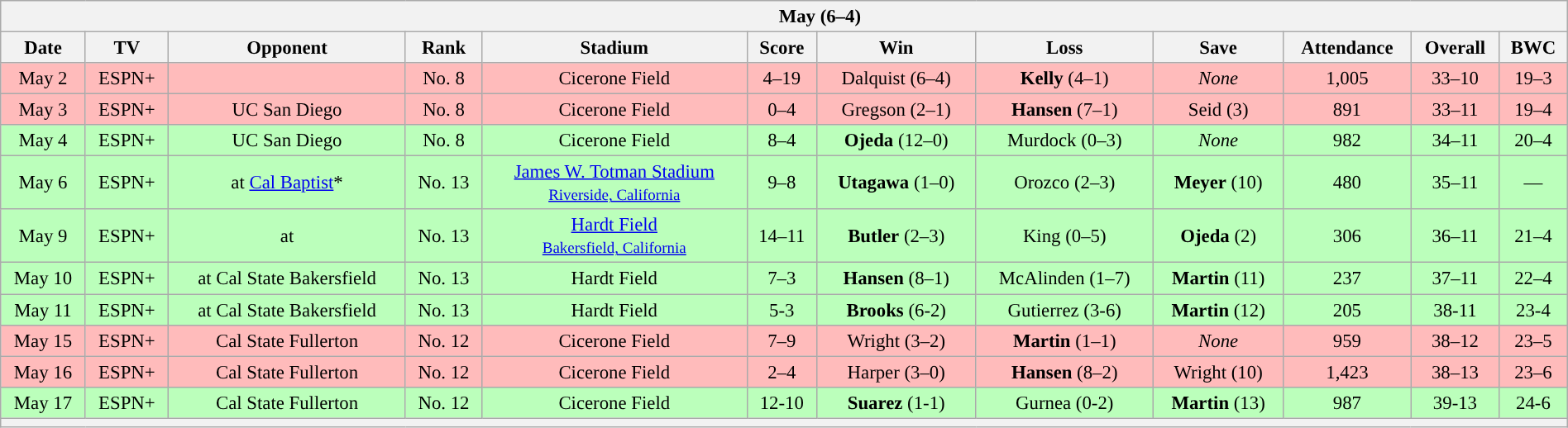<table class="wikitable collapsible collapsed" style="margin:auto; width:100%; text-align:center; font-size:95%">
<tr>
<th colspan=12 style="padding-left:4em;">May (6–4)</th>
</tr>
<tr>
<th bgcolor="#DDDDFF">Date</th>
<th bgcolor="#DDDDFF">TV</th>
<th bgcolor="#DDDDFF">Opponent</th>
<th bgcolor="#DDDDFF">Rank</th>
<th bgcolor="#DDDDFF">Stadium</th>
<th bgcolor="#DDDDFF">Score</th>
<th bgcolor="#DDDDFF">Win</th>
<th bgcolor="#DDDDFF">Loss</th>
<th bgcolor="#DDDDFF">Save</th>
<th bgcolor="#DDDDFF">Attendance</th>
<th bgcolor="#DDDDFF">Overall</th>
<th bgcolor="#DDDDFF">BWC</th>
</tr>
<tr bgcolor="ffbbbb">
<td>May 2</td>
<td>ESPN+</td>
<td></td>
<td>No. 8</td>
<td>Cicerone Field</td>
<td>4–19</td>
<td>Dalquist (6–4)</td>
<td><strong>Kelly</strong> (4–1)</td>
<td><em>None</em></td>
<td>1,005</td>
<td>33–10</td>
<td>19–3</td>
</tr>
<tr bgcolor="ffbbbb">
<td>May 3</td>
<td>ESPN+</td>
<td>UC San Diego</td>
<td>No. 8</td>
<td>Cicerone Field</td>
<td>0–4</td>
<td>Gregson (2–1)</td>
<td><strong>Hansen</strong> (7–1)</td>
<td>Seid (3)</td>
<td>891</td>
<td>33–11</td>
<td>19–4</td>
</tr>
<tr bgcolor="bbffbb">
<td>May 4</td>
<td>ESPN+</td>
<td>UC San Diego</td>
<td>No. 8</td>
<td>Cicerone Field</td>
<td>8–4</td>
<td><strong>Ojeda</strong> (12–0)</td>
<td>Murdock (0–3)</td>
<td><em>None</em></td>
<td>982</td>
<td>34–11</td>
<td>20–4</td>
</tr>
<tr bgcolor="bbffbb">
<td>May 6</td>
<td>ESPN+</td>
<td>at <a href='#'>Cal Baptist</a>*</td>
<td>No. 13</td>
<td><a href='#'>James W. Totman Stadium</a> <br><small><a href='#'>Riverside, California</a></small></td>
<td>9–8</td>
<td><strong>Utagawa</strong> (1–0)</td>
<td>Orozco (2–3)</td>
<td><strong>Meyer</strong> (10)</td>
<td>480</td>
<td>35–11</td>
<td>—</td>
</tr>
<tr bgcolor="bbffbb">
<td>May 9</td>
<td>ESPN+</td>
<td>at </td>
<td>No. 13</td>
<td><a href='#'>Hardt Field</a><br><small><a href='#'>Bakersfield, California</a></small></td>
<td>14–11</td>
<td><strong>Butler</strong> (2–3)</td>
<td>King (0–5)</td>
<td><strong>Ojeda</strong> (2)</td>
<td>306</td>
<td>36–11</td>
<td>21–4</td>
</tr>
<tr bgcolor="bbffbb">
<td>May 10</td>
<td>ESPN+</td>
<td>at Cal State Bakersfield</td>
<td>No. 13</td>
<td>Hardt Field</td>
<td>7–3</td>
<td><strong>Hansen</strong> (8–1)</td>
<td>McAlinden (1–7)</td>
<td><strong>Martin</strong> (11)</td>
<td>237</td>
<td>37–11</td>
<td>22–4</td>
</tr>
<tr bgcolor="bbffbb">
<td>May 11</td>
<td>ESPN+</td>
<td>at Cal State Bakersfield</td>
<td>No. 13</td>
<td>Hardt Field</td>
<td>5-3</td>
<td><strong>Brooks</strong> (6-2)</td>
<td>Gutierrez (3-6)</td>
<td><strong>Martin</strong> (12)</td>
<td>205</td>
<td>38-11</td>
<td>23-4</td>
</tr>
<tr bgcolor="ffbbbb">
<td>May 15</td>
<td>ESPN+</td>
<td>Cal State Fullerton</td>
<td>No. 12</td>
<td>Cicerone Field</td>
<td>7–9</td>
<td>Wright (3–2)</td>
<td><strong>Martin</strong> (1–1)</td>
<td><em>None</em></td>
<td>959</td>
<td>38–12</td>
<td>23–5</td>
</tr>
<tr bgcolor="ffbbbb">
<td>May 16</td>
<td>ESPN+</td>
<td>Cal State Fullerton</td>
<td>No. 12</td>
<td>Cicerone Field</td>
<td>2–4</td>
<td>Harper (3–0)</td>
<td><strong>Hansen</strong> (8–2)</td>
<td>Wright (10)</td>
<td>1,423</td>
<td>38–13</td>
<td>23–6</td>
</tr>
<tr bgcolor="bbffbb">
<td>May 17</td>
<td>ESPN+</td>
<td>Cal State Fullerton</td>
<td>No. 12</td>
<td>Cicerone Field</td>
<td>12-10</td>
<td><strong>Suarez</strong> (1-1)</td>
<td>Gurnea (0-2)</td>
<td><strong>Martin</strong> (13)</td>
<td>987</td>
<td>39-13</td>
<td>24-6</td>
</tr>
<tr>
<th colspan=14 style="padding-left:4em;"></th>
</tr>
</table>
